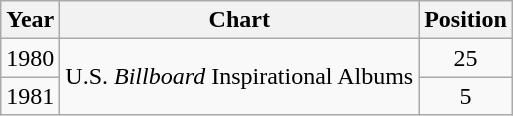<table class="wikitable sortable">
<tr>
<th>Year</th>
<th>Chart</th>
<th>Position</th>
</tr>
<tr>
<td>1980</td>
<td rowspan="2">U.S. <em>Billboard</em> Inspirational Albums</td>
<td style="text-align:center;">25</td>
</tr>
<tr>
<td>1981</td>
<td style="text-align:center;">5</td>
</tr>
</table>
